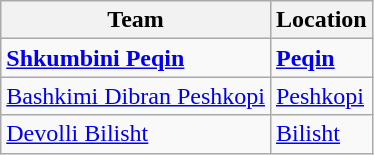<table class="wikitable sortable">
<tr>
<th>Team</th>
<th>Location</th>
</tr>
<tr>
<td><strong><a href='#'>Shkumbini Peqin</a></strong></td>
<td><strong><a href='#'>Peqin</a></strong></td>
</tr>
<tr>
<td><a href='#'>Bashkimi Dibran Peshkopi</a></td>
<td><a href='#'>Peshkopi</a></td>
</tr>
<tr>
<td><a href='#'>Devolli Bilisht</a></td>
<td><a href='#'>Bilisht</a></td>
</tr>
</table>
